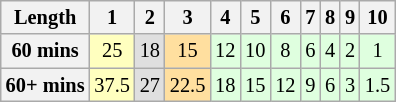<table class="wikitable" style="font-size: 85%;">
<tr>
<th>Length</th>
<th>1</th>
<th>2</th>
<th>3</th>
<th>4</th>
<th>5</th>
<th>6</th>
<th>7</th>
<th>8</th>
<th>9</th>
<th>10</th>
</tr>
<tr align="center">
<th>60 mins</th>
<td style="background:#FFFFBF;">25</td>
<td style="background:#DFDFDF;">18</td>
<td style="background:#FFDF9F;">15</td>
<td style="background:#DFFFDF;">12</td>
<td style="background:#DFFFDF;">10</td>
<td style="background:#DFFFDF;">8</td>
<td style="background:#DFFFDF;">6</td>
<td style="background:#DFFFDF;">4</td>
<td style="background:#DFFFDF;">2</td>
<td style="background:#DFFFDF;">1</td>
</tr>
<tr align="center">
<th>60+ mins</th>
<td style="background:#FFFFBF;">37.5</td>
<td style="background:#DFDFDF;">27</td>
<td style="background:#FFDF9F;">22.5</td>
<td style="background:#DFFFDF;">18</td>
<td style="background:#DFFFDF;">15</td>
<td style="background:#DFFFDF;">12</td>
<td style="background:#DFFFDF;">9</td>
<td style="background:#DFFFDF;">6</td>
<td style="background:#DFFFDF;">3</td>
<td style="background:#DFFFDF;">1.5</td>
</tr>
</table>
